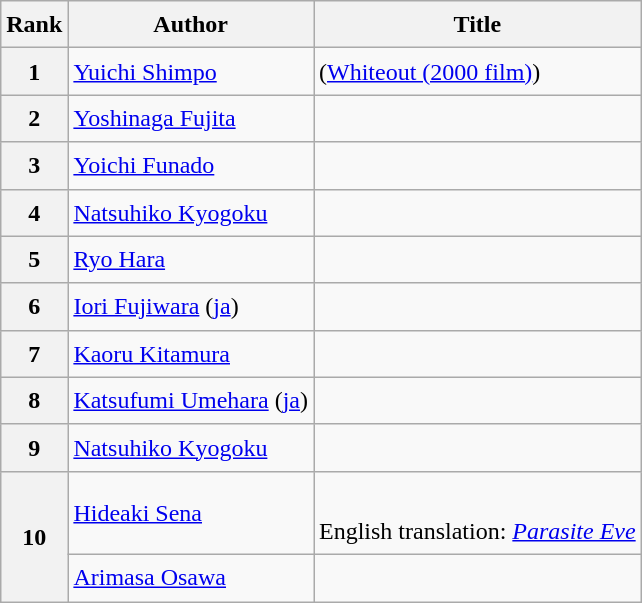<table class="wikitable sortable" style="font-size:1.00em; line-height:1.5em;">
<tr>
<th>Rank</th>
<th>Author</th>
<th>Title</th>
</tr>
<tr>
<th>1</th>
<td><a href='#'>Yuichi Shimpo</a></td>
<td> (<a href='#'>Whiteout (2000 film)</a>)</td>
</tr>
<tr>
<th>2</th>
<td><a href='#'>Yoshinaga Fujita</a></td>
<td></td>
</tr>
<tr>
<th>3</th>
<td><a href='#'>Yoichi Funado</a></td>
<td></td>
</tr>
<tr>
<th>4</th>
<td><a href='#'>Natsuhiko Kyogoku</a></td>
<td></td>
</tr>
<tr>
<th>5</th>
<td><a href='#'>Ryo Hara</a></td>
<td></td>
</tr>
<tr>
<th>6</th>
<td><a href='#'>Iori Fujiwara</a> (<a href='#'>ja</a>)</td>
<td></td>
</tr>
<tr>
<th>7</th>
<td><a href='#'>Kaoru Kitamura</a></td>
<td></td>
</tr>
<tr>
<th>8</th>
<td><a href='#'>Katsufumi Umehara</a> (<a href='#'>ja</a>)</td>
<td></td>
</tr>
<tr>
<th>9</th>
<td><a href='#'>Natsuhiko Kyogoku</a></td>
<td></td>
</tr>
<tr>
<th rowspan="2">10</th>
<td><a href='#'>Hideaki Sena</a></td>
<td><br>English translation: <em><a href='#'>Parasite Eve</a></em></td>
</tr>
<tr>
<td><a href='#'>Arimasa Osawa</a></td>
<td></td>
</tr>
</table>
